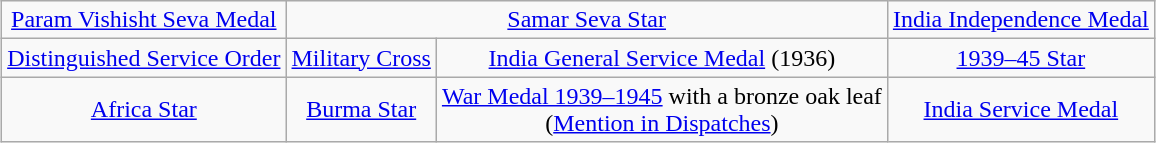<table class="wikitable" style="margin:1em auto; text-align:center;">
<tr>
<td><a href='#'>Param Vishisht Seva Medal</a></td>
<td colspan="2"><a href='#'>Samar Seva Star</a></td>
<td><a href='#'>India Independence Medal</a></td>
</tr>
<tr>
<td><a href='#'>Distinguished Service Order</a></td>
<td><a href='#'>Military Cross</a></td>
<td><a href='#'>India General Service Medal</a> (1936)</td>
<td><a href='#'>1939–45 Star</a></td>
</tr>
<tr>
<td><a href='#'>Africa Star</a></td>
<td><a href='#'>Burma Star</a></td>
<td><a href='#'>War Medal 1939–1945</a> with a bronze oak leaf<br>(<a href='#'>Mention in Dispatches</a>)</td>
<td><a href='#'>India Service Medal</a></td>
</tr>
</table>
